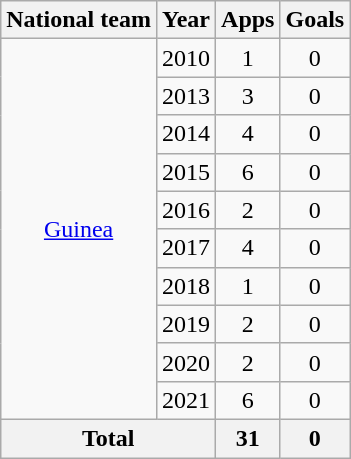<table class="wikitable" style="text-align:center">
<tr>
<th>National team</th>
<th>Year</th>
<th>Apps</th>
<th>Goals</th>
</tr>
<tr>
<td rowspan="10"><a href='#'>Guinea</a></td>
<td>2010</td>
<td>1</td>
<td>0</td>
</tr>
<tr>
<td>2013</td>
<td>3</td>
<td>0</td>
</tr>
<tr>
<td>2014</td>
<td>4</td>
<td>0</td>
</tr>
<tr>
<td>2015</td>
<td>6</td>
<td>0</td>
</tr>
<tr>
<td>2016</td>
<td>2</td>
<td>0</td>
</tr>
<tr>
<td>2017</td>
<td>4</td>
<td>0</td>
</tr>
<tr>
<td>2018</td>
<td>1</td>
<td>0</td>
</tr>
<tr>
<td>2019</td>
<td>2</td>
<td>0</td>
</tr>
<tr>
<td>2020</td>
<td>2</td>
<td>0</td>
</tr>
<tr>
<td>2021</td>
<td>6</td>
<td>0</td>
</tr>
<tr>
<th colspan="2">Total</th>
<th>31</th>
<th>0</th>
</tr>
</table>
